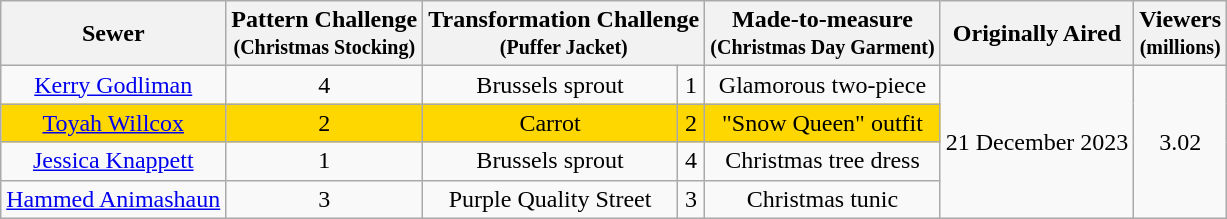<table class="wikitable" style="text-align:center">
<tr>
<th>Sewer</th>
<th>Pattern Challenge<br><small>(Christmas Stocking)</small></th>
<th colspan="2">Transformation Challenge<br><small>(Puffer Jacket)</small></th>
<th>Made-to-measure<br><small>(Christmas Day Garment)</small></th>
<th>Originally Aired</th>
<th>Viewers<br><small>(millions)</small></th>
</tr>
<tr>
<td><a href='#'>Kerry Godliman</a></td>
<td>4</td>
<td>Brussels sprout</td>
<td>1</td>
<td>Glamorous two-piece</td>
<td rowspan="4">21 December 2023</td>
<td rowspan="4">3.02</td>
</tr>
<tr style="background:Gold">
<td><a href='#'>Toyah Willcox</a></td>
<td>2</td>
<td>Carrot</td>
<td>2</td>
<td>"Snow Queen" outfit</td>
</tr>
<tr>
<td><a href='#'>Jessica Knappett</a></td>
<td>1</td>
<td>Brussels sprout</td>
<td>4</td>
<td>Christmas tree dress</td>
</tr>
<tr>
<td><a href='#'>Hammed Animashaun</a></td>
<td>3</td>
<td>Purple Quality Street</td>
<td>3</td>
<td>Christmas tunic</td>
</tr>
</table>
